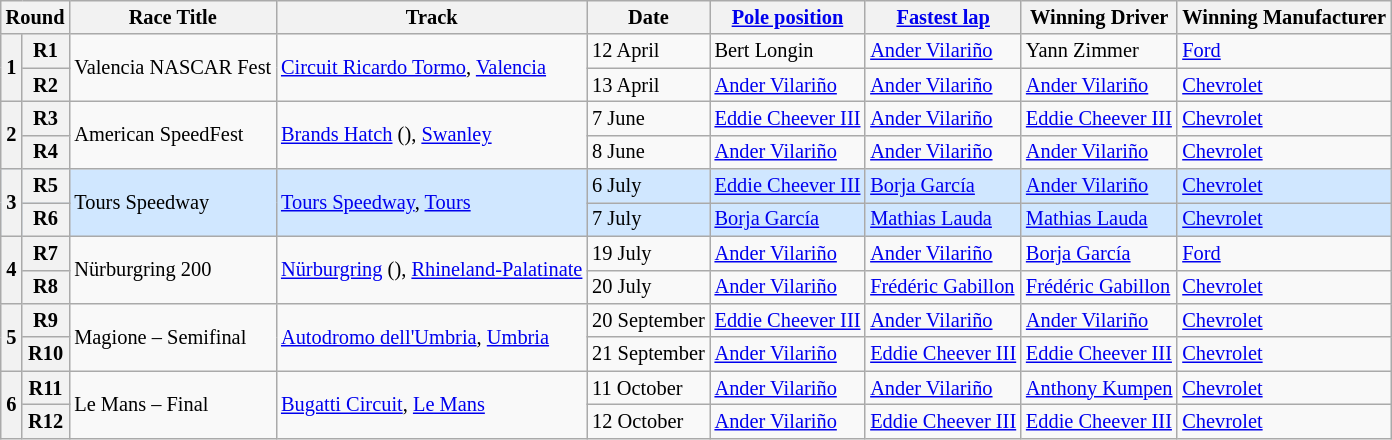<table class="wikitable" style="font-size:85%;">
<tr>
<th colspan=2>Round</th>
<th>Race Title</th>
<th>Track</th>
<th>Date</th>
<th><a href='#'>Pole position</a></th>
<th><a href='#'>Fastest lap</a></th>
<th>Winning Driver</th>
<th>Winning Manufacturer</th>
</tr>
<tr>
<th rowspan=2>1</th>
<th>R1</th>
<td rowspan=2>Valencia NASCAR Fest</td>
<td rowspan=2> <a href='#'>Circuit Ricardo Tormo</a>, <a href='#'>Valencia</a></td>
<td>12 April</td>
<td> Bert Longin</td>
<td> <a href='#'>Ander Vilariño</a></td>
<td> Yann Zimmer</td>
<td><a href='#'>Ford</a></td>
</tr>
<tr>
<th>R2</th>
<td>13 April</td>
<td> <a href='#'>Ander Vilariño</a></td>
<td> <a href='#'>Ander Vilariño</a></td>
<td> <a href='#'>Ander Vilariño</a></td>
<td><a href='#'>Chevrolet</a></td>
</tr>
<tr>
<th rowspan=2>2</th>
<th>R3</th>
<td rowspan=2>American SpeedFest</td>
<td rowspan=2> <a href='#'>Brands Hatch</a> (), <a href='#'>Swanley</a></td>
<td>7 June</td>
<td> <a href='#'>Eddie Cheever III</a></td>
<td> <a href='#'>Ander Vilariño</a></td>
<td> <a href='#'>Eddie Cheever III</a></td>
<td><a href='#'>Chevrolet</a></td>
</tr>
<tr>
<th>R4</th>
<td>8 June</td>
<td> <a href='#'>Ander Vilariño</a></td>
<td> <a href='#'>Ander Vilariño</a></td>
<td> <a href='#'>Ander Vilariño</a></td>
<td><a href='#'>Chevrolet</a></td>
</tr>
<tr style="background:#D0E7FF;">
<th rowspan=2>3</th>
<th>R5</th>
<td rowspan=2>Tours Speedway</td>
<td rowspan=2> <a href='#'>Tours Speedway</a>, <a href='#'>Tours</a></td>
<td>6 July</td>
<td> <a href='#'>Eddie Cheever III</a></td>
<td> <a href='#'>Borja García</a></td>
<td> <a href='#'>Ander Vilariño</a></td>
<td><a href='#'>Chevrolet</a></td>
</tr>
<tr style="background:#D0E7FF;">
<th>R6</th>
<td>7 July</td>
<td> <a href='#'>Borja García</a></td>
<td> <a href='#'>Mathias Lauda</a></td>
<td> <a href='#'>Mathias Lauda</a></td>
<td><a href='#'>Chevrolet</a></td>
</tr>
<tr>
<th rowspan=2>4</th>
<th>R7</th>
<td rowspan=2>Nürburgring 200</td>
<td rowspan=2> <a href='#'>Nürburgring</a> (), <a href='#'>Rhineland-Palatinate</a></td>
<td>19 July</td>
<td> <a href='#'>Ander Vilariño</a></td>
<td> <a href='#'>Ander Vilariño</a></td>
<td> <a href='#'>Borja García</a></td>
<td><a href='#'>Ford</a></td>
</tr>
<tr>
<th>R8</th>
<td>20 July</td>
<td> <a href='#'>Ander Vilariño</a></td>
<td> <a href='#'>Frédéric Gabillon</a></td>
<td> <a href='#'>Frédéric Gabillon</a></td>
<td><a href='#'>Chevrolet</a></td>
</tr>
<tr>
<th rowspan=2>5</th>
<th>R9</th>
<td rowspan=2>Magione – Semifinal</td>
<td rowspan=2> <a href='#'>Autodromo dell'Umbria</a>, <a href='#'>Umbria</a></td>
<td>20 September</td>
<td> <a href='#'>Eddie Cheever III</a></td>
<td> <a href='#'>Ander Vilariño</a></td>
<td> <a href='#'>Ander Vilariño</a></td>
<td><a href='#'>Chevrolet</a></td>
</tr>
<tr>
<th>R10</th>
<td>21 September</td>
<td> <a href='#'>Ander Vilariño</a></td>
<td> <a href='#'>Eddie Cheever III</a></td>
<td> <a href='#'>Eddie Cheever III</a></td>
<td><a href='#'>Chevrolet</a></td>
</tr>
<tr>
<th rowspan=2>6</th>
<th>R11</th>
<td rowspan=2>Le Mans – Final</td>
<td rowspan=2> <a href='#'>Bugatti Circuit</a>, <a href='#'>Le Mans</a></td>
<td>11 October</td>
<td> <a href='#'>Ander Vilariño</a></td>
<td> <a href='#'>Ander Vilariño</a></td>
<td> <a href='#'>Anthony Kumpen</a></td>
<td><a href='#'>Chevrolet</a></td>
</tr>
<tr>
<th>R12</th>
<td>12 October</td>
<td> <a href='#'>Ander Vilariño</a></td>
<td> <a href='#'>Eddie Cheever III</a></td>
<td> <a href='#'>Eddie Cheever III</a></td>
<td><a href='#'>Chevrolet</a></td>
</tr>
</table>
